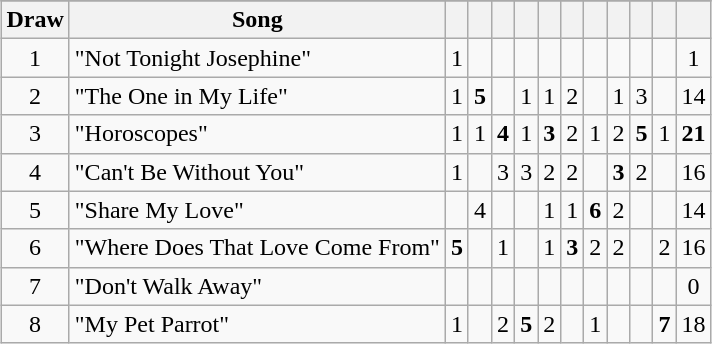<table class="wikitable" style="margin: 1em auto 1em auto; text-align:center;">
<tr>
</tr>
<tr>
<th>Draw</th>
<th>Song</th>
<th></th>
<th></th>
<th></th>
<th></th>
<th></th>
<th></th>
<th></th>
<th></th>
<th></th>
<th></th>
<th></th>
</tr>
<tr --->
<td>1</td>
<td align="left">"Not Tonight Josephine"</td>
<td>1</td>
<td></td>
<td></td>
<td></td>
<td></td>
<td></td>
<td></td>
<td></td>
<td></td>
<td></td>
<td>1</td>
</tr>
<tr --->
<td>2</td>
<td align="left">"The One in My Life"</td>
<td>1</td>
<td><strong>5</strong></td>
<td></td>
<td>1</td>
<td>1</td>
<td>2</td>
<td></td>
<td>1</td>
<td>3</td>
<td></td>
<td>14</td>
</tr>
<tr --->
<td>3</td>
<td align="left">"Horoscopes"</td>
<td>1</td>
<td>1</td>
<td><strong>4</strong></td>
<td>1</td>
<td><strong>3</strong></td>
<td>2</td>
<td>1</td>
<td>2</td>
<td><strong>5</strong></td>
<td>1</td>
<td><strong>21</strong></td>
</tr>
<tr --->
<td>4</td>
<td align="left">"Can't Be Without You"</td>
<td>1</td>
<td></td>
<td>3</td>
<td>3</td>
<td>2</td>
<td>2</td>
<td></td>
<td><strong>3</strong></td>
<td>2</td>
<td></td>
<td>16</td>
</tr>
<tr --->
<td>5</td>
<td align="left">"Share My Love"</td>
<td></td>
<td>4</td>
<td></td>
<td></td>
<td>1</td>
<td>1</td>
<td><strong>6</strong></td>
<td>2</td>
<td></td>
<td></td>
<td>14</td>
</tr>
<tr --->
<td>6</td>
<td align="left">"Where Does That Love Come From"</td>
<td><strong>5</strong></td>
<td></td>
<td>1</td>
<td></td>
<td>1</td>
<td><strong>3</strong></td>
<td>2</td>
<td>2</td>
<td></td>
<td>2</td>
<td>16</td>
</tr>
<tr --->
<td>7</td>
<td align="left">"Don't Walk Away"</td>
<td></td>
<td></td>
<td></td>
<td></td>
<td></td>
<td></td>
<td></td>
<td></td>
<td></td>
<td></td>
<td>0</td>
</tr>
<tr --->
<td>8</td>
<td align="left">"My Pet Parrot"</td>
<td>1</td>
<td></td>
<td>2</td>
<td><strong>5</strong></td>
<td>2</td>
<td></td>
<td>1</td>
<td></td>
<td></td>
<td><strong>7</strong></td>
<td>18</td>
</tr>
</table>
